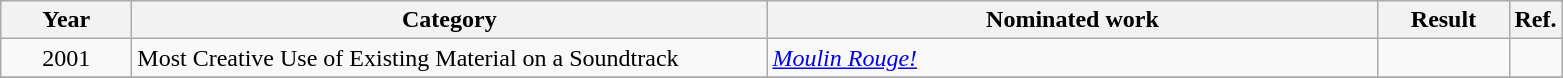<table class=wikitable>
<tr>
<th scope="col" style="width:5em;">Year</th>
<th scope="col" style="width:26em;">Category</th>
<th scope="col" style="width:25em;">Nominated work</th>
<th scope="col" style="width:5em;">Result</th>
<th>Ref.</th>
</tr>
<tr>
<td style="text-align:center;">2001</td>
<td>Most Creative Use of Existing Material on a Soundtrack</td>
<td><em><a href='#'>Moulin Rouge!</a></em></td>
<td></td>
<td></td>
</tr>
<tr>
</tr>
</table>
